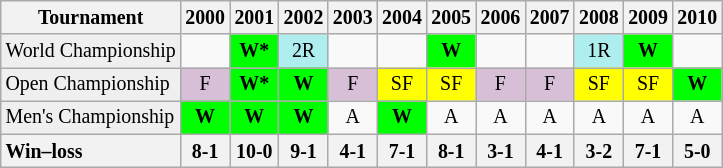<table class=wikitable style=text-align:center;font-size:83%>
<tr>
<th>Tournament</th>
<th>2000</th>
<th>2001</th>
<th>2002</th>
<th>2003</th>
<th>2004</th>
<th>2005</th>
<th>2006</th>
<th>2007</th>
<th>2008</th>
<th>2009</th>
<th>2010</th>
</tr>
<tr>
<td style="background:#efefef; text-align:left;">World Championship</td>
<td></td>
<td bgcolor=lime><strong>W*</strong></td>
<td style="background:#afeeee;">2R</td>
<td></td>
<td></td>
<td bgcolor=lime><strong>W</strong></td>
<td></td>
<td></td>
<td style="background:#afeeee;">1R</td>
<td bgcolor=lime><strong>W</strong></td>
<td></td>
</tr>
<tr>
<td style="background:#efefef; text-align:left;">Open Championship</td>
<td style="background:thistle;">F</td>
<td bgcolor=lime><strong>W*</strong></td>
<td bgcolor=lime><strong>W</strong></td>
<td style="background:thistle;">F</td>
<td style="background:yellow;">SF</td>
<td style="background:yellow;">SF</td>
<td style="background:thistle;">F</td>
<td style="background:thistle;">F</td>
<td style="background:yellow;">SF</td>
<td style="background:yellow;">SF</td>
<td bgcolor=lime><strong>W</strong></td>
</tr>
<tr>
<td style="background:#efefef; text-align:left;">Men's Championship</td>
<td bgcolor=lime><strong>W</strong></td>
<td bgcolor=lime><strong>W</strong></td>
<td bgcolor=lime><strong>W</strong></td>
<td>A</td>
<td bgcolor=lime><strong>W</strong></td>
<td>A</td>
<td>A</td>
<td>A</td>
<td>A</td>
<td>A</td>
<td>A</td>
</tr>
<tr>
<th style=text-align:left>Win–loss</th>
<th>8-1</th>
<th>10-0</th>
<th>9-1</th>
<th>4-1</th>
<th>7-1</th>
<th>8-1</th>
<th>3-1</th>
<th>4-1</th>
<th>3-2</th>
<th>7-1</th>
<th>5-0</th>
</tr>
</table>
